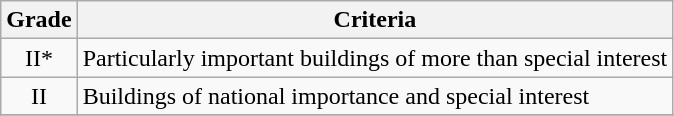<table class="wikitable" border="1">
<tr>
<th>Grade</th>
<th>Criteria</th>
</tr>
<tr>
<td align="center" >II*</td>
<td>Particularly important buildings of more than special interest</td>
</tr>
<tr>
<td align="center" >II</td>
<td>Buildings of national importance and special interest</td>
</tr>
<tr>
</tr>
</table>
